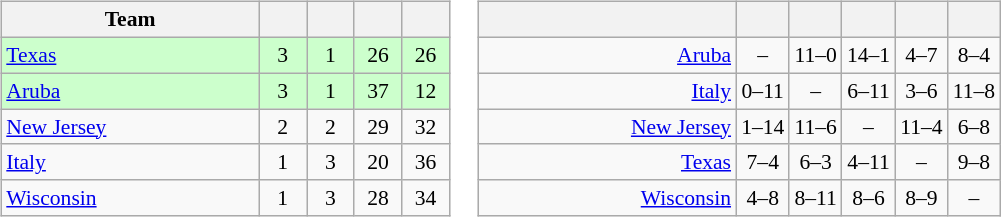<table>
<tr>
<td><br><table class="wikitable" style="text-align: center; font-size: 90%;">
<tr>
<th width=165>Team</th>
<th width=25></th>
<th width=25></th>
<th width=25></th>
<th width=25></th>
</tr>
<tr bgcolor="#ccffcc">
<td align="left"> <a href='#'>Texas</a></td>
<td>3</td>
<td>1</td>
<td>26</td>
<td>26</td>
</tr>
<tr bgcolor="#ccffcc">
<td align="left"> <a href='#'>Aruba</a></td>
<td>3</td>
<td>1</td>
<td>37</td>
<td>12</td>
</tr>
<tr>
<td align="left"> <a href='#'>New Jersey</a></td>
<td>2</td>
<td>2</td>
<td>29</td>
<td>32</td>
</tr>
<tr>
<td align="left"> <a href='#'>Italy</a></td>
<td>1</td>
<td>3</td>
<td>20</td>
<td>36</td>
</tr>
<tr>
<td align="left"> <a href='#'>Wisconsin</a></td>
<td>1</td>
<td>3</td>
<td>28</td>
<td>34</td>
</tr>
</table>
</td>
<td><br><table class="wikitable" style="text-align:center; font-size:90%;">
<tr>
<th width=165> </th>
<th></th>
<th></th>
<th></th>
<th></th>
<th></th>
</tr>
<tr>
<td style="text-align:right;"><a href='#'>Aruba</a> </td>
<td>–</td>
<td>11–0</td>
<td>14–1</td>
<td>4–7</td>
<td>8–4</td>
</tr>
<tr>
<td style="text-align:right;"><a href='#'>Italy</a> </td>
<td>0–11</td>
<td>–</td>
<td>6–11</td>
<td>3–6</td>
<td>11–8</td>
</tr>
<tr>
<td style="text-align:right;"><a href='#'>New Jersey</a> </td>
<td>1–14</td>
<td>11–6</td>
<td>–</td>
<td>11–4</td>
<td>6–8</td>
</tr>
<tr>
<td style="text-align:right;"><a href='#'>Texas</a> </td>
<td>7–4</td>
<td>6–3</td>
<td>4–11</td>
<td>–</td>
<td>9–8</td>
</tr>
<tr>
<td style="text-align:right;"><a href='#'>Wisconsin</a> </td>
<td>4–8</td>
<td>8–11</td>
<td>8–6</td>
<td>8–9</td>
<td>–</td>
</tr>
</table>
</td>
</tr>
</table>
